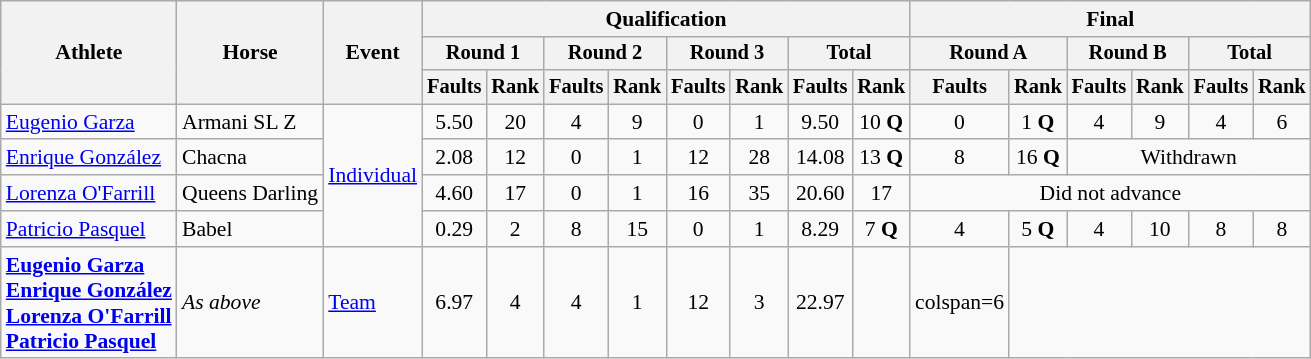<table class=wikitable style=font-size:90%;text-align:center>
<tr>
<th rowspan=3>Athlete</th>
<th rowspan=3>Horse</th>
<th rowspan=3>Event</th>
<th colspan=8>Qualification</th>
<th colspan=6>Final</th>
</tr>
<tr style=font-size:95%>
<th colspan=2>Round 1</th>
<th colspan=2>Round 2</th>
<th colspan=2>Round 3</th>
<th colspan=2>Total</th>
<th colspan=2>Round A</th>
<th colspan=2>Round B</th>
<th colspan=2>Total</th>
</tr>
<tr style=font-size:95%>
<th>Faults</th>
<th>Rank</th>
<th>Faults</th>
<th>Rank</th>
<th>Faults</th>
<th>Rank</th>
<th>Faults</th>
<th>Rank</th>
<th>Faults</th>
<th>Rank</th>
<th>Faults</th>
<th>Rank</th>
<th>Faults</th>
<th>Rank</th>
</tr>
<tr>
<td align=left><a href='#'>Eugenio Garza</a></td>
<td align=left>Armani SL Z</td>
<td align=left rowspan=4><a href='#'>Individual</a></td>
<td>5.50</td>
<td>20</td>
<td>4</td>
<td>9</td>
<td>0</td>
<td>1</td>
<td>9.50</td>
<td>10 <strong>Q</strong></td>
<td>0</td>
<td>1 <strong>Q</strong></td>
<td>4</td>
<td>9</td>
<td>4</td>
<td>6</td>
</tr>
<tr>
<td align=left><a href='#'>Enrique González</a></td>
<td align=left>Chacna</td>
<td>2.08</td>
<td>12</td>
<td>0</td>
<td>1</td>
<td>12</td>
<td>28</td>
<td>14.08</td>
<td>13 <strong>Q</strong></td>
<td>8</td>
<td>16 <strong>Q</strong></td>
<td colspan=4>Withdrawn</td>
</tr>
<tr>
<td align=left><a href='#'>Lorenza O'Farrill</a></td>
<td align=left>Queens Darling</td>
<td>4.60</td>
<td>17</td>
<td>0</td>
<td>1</td>
<td>16</td>
<td>35</td>
<td>20.60</td>
<td>17</td>
<td colspan=6>Did not advance</td>
</tr>
<tr>
<td align=left><a href='#'>Patricio Pasquel</a></td>
<td align=left>Babel</td>
<td>0.29</td>
<td>2</td>
<td>8</td>
<td>15</td>
<td>0</td>
<td>1</td>
<td>8.29</td>
<td>7 <strong>Q</strong></td>
<td>4</td>
<td>5 <strong>Q</strong></td>
<td>4</td>
<td>10</td>
<td>8</td>
<td>8</td>
</tr>
<tr>
<td align=left><strong><a href='#'>Eugenio Garza</a></strong><br><strong><a href='#'>Enrique González</a></strong><br><strong><a href='#'>Lorenza O'Farrill</a></strong><br><strong><a href='#'>Patricio Pasquel</a></strong></td>
<td align=left><em>As above</em></td>
<td align=left><a href='#'>Team</a></td>
<td>6.97</td>
<td>4</td>
<td>4</td>
<td>1</td>
<td>12</td>
<td>3</td>
<td>22.97</td>
<td></td>
<td>colspan=6 </td>
</tr>
</table>
